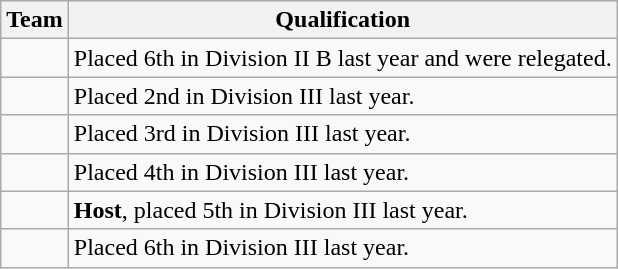<table class="wikitable">
<tr>
<th>Team</th>
<th>Qualification</th>
</tr>
<tr>
<td></td>
<td>Placed 6th in Division II B last year and were relegated.</td>
</tr>
<tr>
<td></td>
<td>Placed 2nd in Division III last year.</td>
</tr>
<tr>
<td></td>
<td>Placed 3rd in Division III last year.</td>
</tr>
<tr>
<td></td>
<td>Placed 4th in Division III last year.</td>
</tr>
<tr>
<td></td>
<td><strong>Host</strong>, placed 5th in Division III last year.</td>
</tr>
<tr>
<td></td>
<td>Placed 6th in Division III last year.</td>
</tr>
</table>
